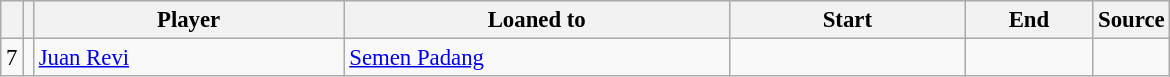<table class="wikitable plainrowheaders sortable" style="font-size:95%">
<tr>
<th></th>
<th></th>
<th scope="col" style="width:200px;"><strong>Player</strong></th>
<th scope="col" style="width:250px;"><strong>Loaned to</strong></th>
<th scope="col" style="width:150px;"><strong>Start</strong></th>
<th scope="col" style="width:78px;"><strong>End</strong></th>
<th><strong>Source</strong></th>
</tr>
<tr>
<td align=center>7</td>
<td align=center></td>
<td> <a href='#'>Juan Revi</a></td>
<td> <a href='#'>Semen Padang</a></td>
<td align=center></td>
<td align=center></td>
<td align=center></td>
</tr>
</table>
